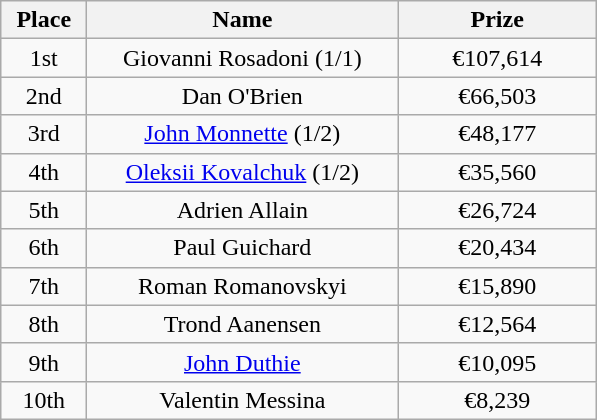<table class="wikitable">
<tr>
<th width="50">Place</th>
<th width="200">Name</th>
<th width="125">Prize</th>
</tr>
<tr>
<td align="center">1st</td>
<td align="center">Giovanni Rosadoni (1/1)</td>
<td align="center">€107,614</td>
</tr>
<tr>
<td align="center">2nd</td>
<td align="center">Dan O'Brien</td>
<td align="center">€66,503</td>
</tr>
<tr>
<td align="center">3rd</td>
<td align="center"><a href='#'>John Monnette</a> (1/2)</td>
<td align="center">€48,177</td>
</tr>
<tr>
<td align="center">4th</td>
<td align="center"><a href='#'>Oleksii Kovalchuk</a> (1/2)</td>
<td align="center">€35,560</td>
</tr>
<tr>
<td align="center">5th</td>
<td align="center">Adrien Allain</td>
<td align="center">€26,724</td>
</tr>
<tr>
<td align="center">6th</td>
<td align="center">Paul Guichard</td>
<td align="center">€20,434</td>
</tr>
<tr>
<td align="center">7th</td>
<td align="center">Roman Romanovskyi</td>
<td align="center">€15,890</td>
</tr>
<tr>
<td align="center">8th</td>
<td align="center">Trond Aanensen</td>
<td align="center">€12,564</td>
</tr>
<tr>
<td align="center">9th</td>
<td align="center"><a href='#'>John Duthie</a></td>
<td align="center">€10,095</td>
</tr>
<tr>
<td align="center">10th</td>
<td align="center">Valentin Messina</td>
<td align="center">€8,239</td>
</tr>
</table>
